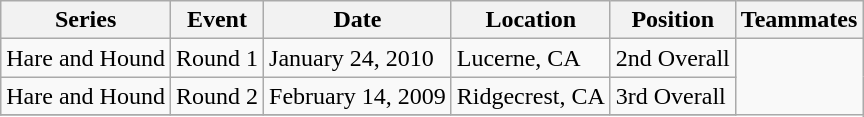<table class="wikitable">
<tr>
<th>Series</th>
<th>Event</th>
<th>Date</th>
<th>Location</th>
<th>Position</th>
<th>Teammates</th>
</tr>
<tr>
<td>Hare and Hound</td>
<td>Round 1</td>
<td>January 24, 2010</td>
<td>Lucerne, CA</td>
<td>2nd Overall</td>
</tr>
<tr>
<td>Hare and Hound</td>
<td>Round 2</td>
<td>February 14, 2009</td>
<td>Ridgecrest, CA</td>
<td>3rd Overall</td>
</tr>
<tr>
</tr>
</table>
